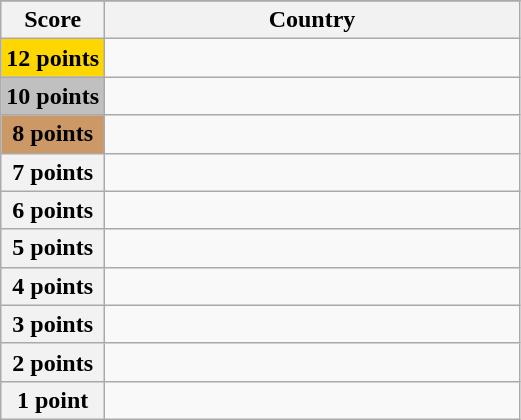<table class="wikitable">
<tr>
</tr>
<tr>
<th scope="col" width="20%">Score</th>
<th scope="col">Country</th>
</tr>
<tr>
<th scope="row" style="background:gold">12 points</th>
<td></td>
</tr>
<tr>
<th scope="row" style="background:silver">10 points</th>
<td></td>
</tr>
<tr>
<th scope="row" style="background:#CC9966">8 points</th>
<td></td>
</tr>
<tr>
<th scope="row">7 points</th>
<td></td>
</tr>
<tr>
<th scope="row">6 points</th>
<td></td>
</tr>
<tr>
<th scope="row">5 points</th>
<td></td>
</tr>
<tr>
<th scope="row">4 points</th>
<td></td>
</tr>
<tr>
<th scope="row">3 points</th>
<td></td>
</tr>
<tr>
<th scope="row">2 points</th>
<td></td>
</tr>
<tr>
<th scope="row">1 point</th>
<td></td>
</tr>
</table>
